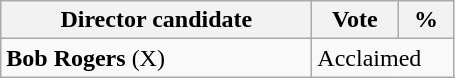<table class="wikitable">
<tr>
<th width="200px">Director candidate</th>
<th width="50px">Vote</th>
<th width="30px">%</th>
</tr>
<tr>
<td><strong>Bob Rogers</strong> (X) </td>
<td colspan="2">Acclaimed</td>
</tr>
</table>
